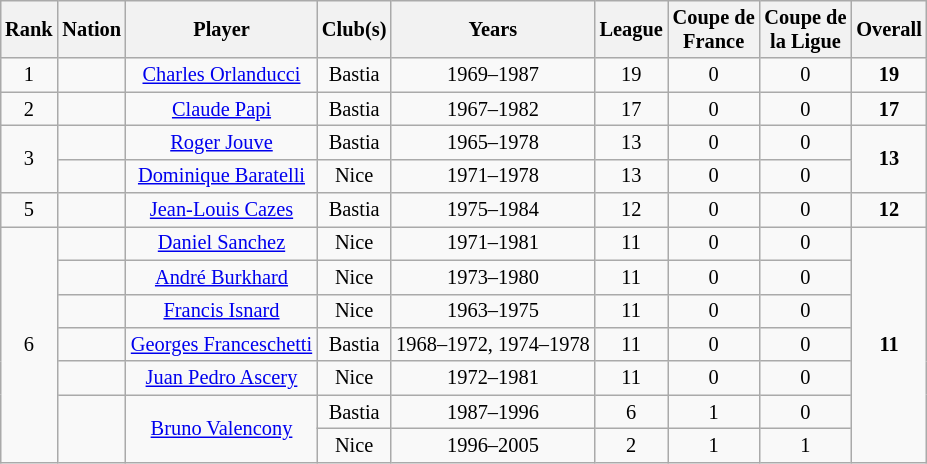<table class="wikitable sortable" style="text-align:center; margin-left:1em; font-size:85%;">
<tr>
<th>Rank</th>
<th>Nation</th>
<th>Player</th>
<th>Club(s)</th>
<th>Years</th>
<th>League</th>
<th>Coupe de<br>France</th>
<th>Coupe de<br>la Ligue</th>
<th>Overall</th>
</tr>
<tr>
<td>1</td>
<td></td>
<td><a href='#'>Charles Orlanducci</a></td>
<td>Bastia</td>
<td>1969–1987</td>
<td>19</td>
<td>0</td>
<td>0</td>
<td><strong>19</strong></td>
</tr>
<tr>
<td>2</td>
<td></td>
<td><a href='#'>Claude Papi</a></td>
<td>Bastia</td>
<td>1967–1982</td>
<td>17</td>
<td>0</td>
<td>0</td>
<td><strong>17</strong></td>
</tr>
<tr>
<td rowspan=2>3</td>
<td></td>
<td><a href='#'>Roger Jouve</a></td>
<td>Bastia</td>
<td>1965–1978</td>
<td>13</td>
<td>0</td>
<td>0</td>
<td rowspan=2><strong>13</strong></td>
</tr>
<tr>
<td></td>
<td><a href='#'>Dominique Baratelli</a></td>
<td>Nice</td>
<td>1971–1978</td>
<td>13</td>
<td>0</td>
<td>0</td>
</tr>
<tr>
<td>5</td>
<td></td>
<td><a href='#'>Jean-Louis Cazes</a></td>
<td>Bastia</td>
<td>1975–1984</td>
<td>12</td>
<td>0</td>
<td>0</td>
<td><strong>12</strong></td>
</tr>
<tr>
<td rowspan=7>6</td>
<td></td>
<td><a href='#'>Daniel Sanchez</a></td>
<td>Nice</td>
<td>1971–1981</td>
<td>11</td>
<td>0</td>
<td>0</td>
<td rowspan=7><strong>11</strong></td>
</tr>
<tr>
<td></td>
<td><a href='#'>André Burkhard</a></td>
<td>Nice</td>
<td>1973–1980</td>
<td>11</td>
<td>0</td>
<td>0</td>
</tr>
<tr>
<td></td>
<td><a href='#'>Francis Isnard</a></td>
<td>Nice</td>
<td>1963–1975</td>
<td>11</td>
<td>0</td>
<td>0</td>
</tr>
<tr>
<td></td>
<td><a href='#'>Georges Franceschetti</a></td>
<td>Bastia</td>
<td>1968–1972, 1974–1978</td>
<td>11</td>
<td>0</td>
<td>0</td>
</tr>
<tr>
<td></td>
<td><a href='#'>Juan Pedro Ascery</a></td>
<td>Nice</td>
<td>1972–1981</td>
<td>11</td>
<td>0</td>
<td>0</td>
</tr>
<tr>
<td rowspan=2></td>
<td rowspan=2><a href='#'>Bruno Valencony</a></td>
<td>Bastia</td>
<td>1987–1996</td>
<td>6</td>
<td>1</td>
<td>0</td>
</tr>
<tr>
<td>Nice</td>
<td>1996–2005</td>
<td>2</td>
<td>1</td>
<td>1</td>
</tr>
</table>
